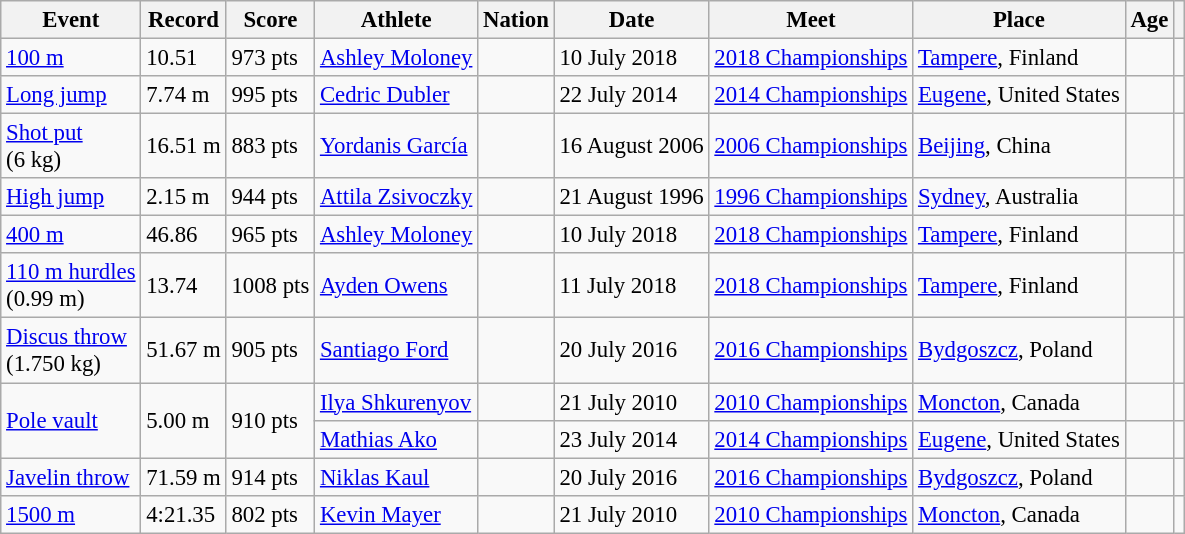<table class="wikitable" style="font-size:95%">
<tr>
<th>Event</th>
<th>Record</th>
<th>Score</th>
<th>Athlete</th>
<th>Nation</th>
<th>Date</th>
<th>Meet</th>
<th>Place</th>
<th>Age</th>
<th></th>
</tr>
<tr>
<td><a href='#'>100 m</a></td>
<td>10.51 </td>
<td>973 pts</td>
<td><a href='#'>Ashley Moloney</a></td>
<td></td>
<td>10 July 2018</td>
<td><a href='#'>2018 Championships</a></td>
<td><a href='#'>Tampere</a>, Finland</td>
<td></td>
<td></td>
</tr>
<tr>
<td><a href='#'>Long jump</a></td>
<td>7.74 m </td>
<td>995 pts</td>
<td><a href='#'>Cedric Dubler</a></td>
<td></td>
<td>22 July 2014</td>
<td><a href='#'>2014 Championships</a></td>
<td><a href='#'>Eugene</a>, United States</td>
<td></td>
<td></td>
</tr>
<tr>
<td><a href='#'>Shot put</a><br>(6 kg)</td>
<td>16.51 m</td>
<td>883 pts</td>
<td><a href='#'>Yordanis García</a></td>
<td></td>
<td>16 August 2006</td>
<td><a href='#'>2006 Championships</a></td>
<td><a href='#'>Beijing</a>, China</td>
<td></td>
<td></td>
</tr>
<tr>
<td><a href='#'>High jump</a></td>
<td>2.15 m</td>
<td>944 pts</td>
<td><a href='#'>Attila Zsivoczky</a></td>
<td></td>
<td>21 August 1996</td>
<td><a href='#'>1996 Championships</a></td>
<td><a href='#'>Sydney</a>, Australia</td>
<td></td>
<td></td>
</tr>
<tr>
<td><a href='#'>400 m</a></td>
<td>46.86</td>
<td>965 pts</td>
<td><a href='#'>Ashley Moloney</a></td>
<td></td>
<td>10 July 2018</td>
<td><a href='#'>2018 Championships</a></td>
<td><a href='#'>Tampere</a>, Finland</td>
<td></td>
<td></td>
</tr>
<tr>
<td><a href='#'>110 m hurdles</a><br>(0.99 m)</td>
<td>13.74 </td>
<td>1008 pts</td>
<td><a href='#'>Ayden Owens</a></td>
<td></td>
<td>11 July 2018</td>
<td><a href='#'>2018 Championships</a></td>
<td><a href='#'>Tampere</a>, Finland</td>
<td></td>
<td></td>
</tr>
<tr>
<td><a href='#'>Discus throw</a><br>(1.750 kg)</td>
<td>51.67 m</td>
<td>905 pts</td>
<td><a href='#'>Santiago Ford</a></td>
<td></td>
<td>20 July 2016</td>
<td><a href='#'>2016 Championships</a></td>
<td><a href='#'>Bydgoszcz</a>, Poland</td>
<td></td>
<td></td>
</tr>
<tr>
<td rowspan=2><a href='#'>Pole vault</a></td>
<td rowspan=2>5.00 m</td>
<td rowspan=2>910 pts</td>
<td><a href='#'>Ilya Shkurenyov</a></td>
<td></td>
<td>21 July 2010</td>
<td><a href='#'>2010 Championships</a></td>
<td><a href='#'>Moncton</a>, Canada</td>
<td></td>
<td></td>
</tr>
<tr>
<td><a href='#'>Mathias Ako</a></td>
<td></td>
<td>23 July 2014</td>
<td><a href='#'>2014 Championships</a></td>
<td><a href='#'>Eugene</a>, United States</td>
<td></td>
<td></td>
</tr>
<tr>
<td><a href='#'>Javelin throw</a></td>
<td>71.59 m</td>
<td>914 pts</td>
<td><a href='#'>Niklas Kaul</a></td>
<td></td>
<td>20 July 2016</td>
<td><a href='#'>2016 Championships</a></td>
<td><a href='#'>Bydgoszcz</a>, Poland</td>
<td></td>
<td></td>
</tr>
<tr>
<td><a href='#'>1500 m</a></td>
<td>4:21.35</td>
<td>802 pts</td>
<td><a href='#'>Kevin Mayer</a></td>
<td></td>
<td>21 July 2010</td>
<td><a href='#'>2010 Championships</a></td>
<td><a href='#'>Moncton</a>, Canada</td>
<td></td>
<td></td>
</tr>
</table>
